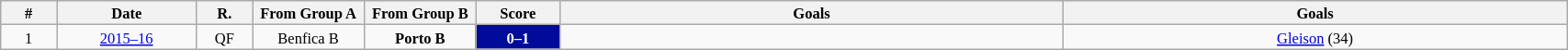<table class="wikitable" style="width:90%; margin:0 left; font-size: 11px">
<tr>
<th width=2%>#</th>
<th class="unsortable" width=5%>Date</th>
<th width=2%>R.</th>
<th width=4%>From Group A</th>
<th width=4%>From Group B</th>
<th width=3%>Score</th>
<th width=18%>Goals</th>
<th width=18%>Goals</th>
</tr>
<tr style="text-align:center;">
<td>1</td>
<td><a href='#'>2015–16</a></td>
<td>QF</td>
<td>Benfica B</td>
<td><strong>Porto B</strong></td>
<td style="color:white; background:#000C99"><strong>0–1</strong></td>
<td></td>
<td><a href='#'>Gleison</a> (34)</td>
</tr>
</table>
